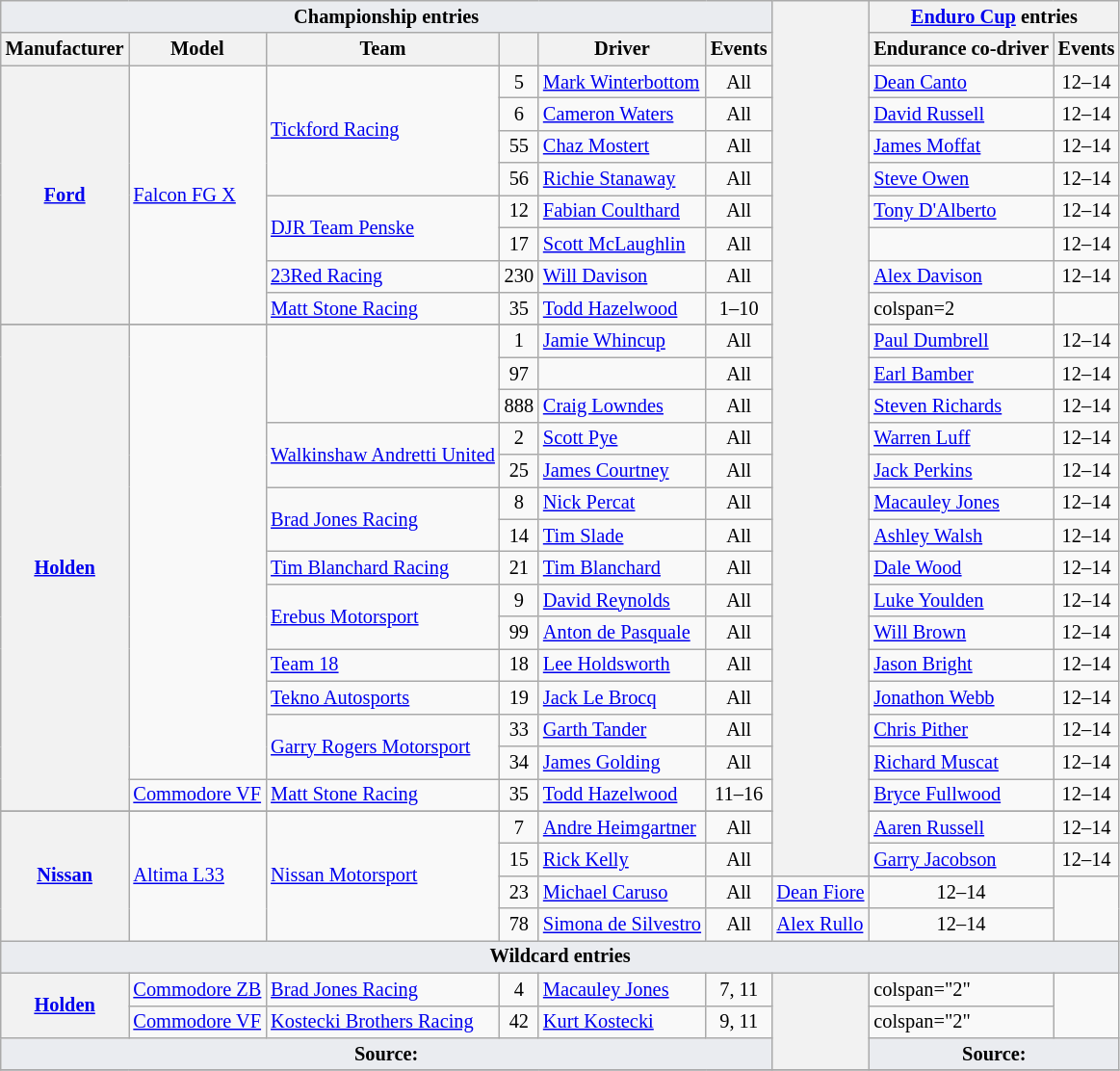<table class="wikitable" style="font-size: 85%">
<tr>
<td style="background:#eaecf0; text-align:center;" colspan="6"><strong>Championship entries</strong></td>
<th rowspan="29"></th>
<th colspan="2"><a href='#'>Enduro Cup</a> entries</th>
</tr>
<tr>
<th>Manufacturer</th>
<th>Model</th>
<th>Team</th>
<th valign="middle"></th>
<th>Driver</th>
<th>Events</th>
<th>Endurance co-driver</th>
<th>Events</th>
</tr>
<tr>
<th rowspan="8"><a href='#'>Ford</a></th>
<td rowspan="8"><a href='#'>Falcon FG X</a></td>
<td rowspan="4"><a href='#'>Tickford Racing</a></td>
<td align="center">5</td>
<td> <a href='#'>Mark Winterbottom</a></td>
<td align=center>All</td>
<td> <a href='#'>Dean Canto</a></td>
<td align=center>12–14</td>
</tr>
<tr>
<td align="center">6</td>
<td> <a href='#'>Cameron Waters</a></td>
<td align=center>All</td>
<td> <a href='#'>David Russell</a></td>
<td align=center>12–14</td>
</tr>
<tr>
<td align="center">55</td>
<td> <a href='#'>Chaz Mostert</a></td>
<td align=center>All</td>
<td> <a href='#'>James Moffat</a></td>
<td align=center>12–14</td>
</tr>
<tr>
<td align="center">56</td>
<td> <a href='#'>Richie Stanaway</a></td>
<td align=center>All</td>
<td> <a href='#'>Steve Owen</a></td>
<td align=center>12–14</td>
</tr>
<tr>
<td rowspan="2"><a href='#'>DJR Team Penske</a></td>
<td align="center">12</td>
<td> <a href='#'>Fabian Coulthard</a></td>
<td align=center>All</td>
<td> <a href='#'>Tony D'Alberto</a></td>
<td align=center>12–14</td>
</tr>
<tr>
<td align="center">17</td>
<td> <a href='#'>Scott McLaughlin</a></td>
<td align=center>All</td>
<td></td>
<td align=center>12–14</td>
</tr>
<tr>
<td><a href='#'>23Red Racing</a></td>
<td align=center>230</td>
<td> <a href='#'>Will Davison</a></td>
<td align=center>All</td>
<td> <a href='#'>Alex Davison</a></td>
<td align=center>12–14</td>
</tr>
<tr>
<td rowspan="1"><a href='#'>Matt Stone Racing</a></td>
<td rowspan="1" align="center" id="35">35</td>
<td rowspan="1"> <a href='#'>Todd Hazelwood</a></td>
<td align=center>1–10</td>
<td>colspan=2 </td>
</tr>
<tr>
</tr>
<tr>
<th rowspan="15"><a href='#'>Holden</a></th>
<td rowspan="14"></td>
<td rowspan="3"></td>
<td align="center">1</td>
<td> <a href='#'>Jamie Whincup</a></td>
<td align=center>All</td>
<td> <a href='#'>Paul Dumbrell</a></td>
<td align=center>12–14</td>
</tr>
<tr>
<td align="center">97</td>
<td></td>
<td align=center>All</td>
<td> <a href='#'>Earl Bamber</a></td>
<td align=center>12–14</td>
</tr>
<tr>
<td align="center">888</td>
<td> <a href='#'>Craig Lowndes</a></td>
<td align=center>All</td>
<td> <a href='#'>Steven Richards</a></td>
<td align=center>12–14</td>
</tr>
<tr>
<td rowspan="2"><a href='#'>Walkinshaw Andretti United</a></td>
<td align="center">2</td>
<td> <a href='#'>Scott Pye</a></td>
<td align=center>All</td>
<td> <a href='#'>Warren Luff</a></td>
<td align=center>12–14</td>
</tr>
<tr>
<td align="center">25</td>
<td> <a href='#'>James Courtney</a></td>
<td align=center>All</td>
<td> <a href='#'>Jack Perkins</a></td>
<td align=center>12–14</td>
</tr>
<tr>
<td rowspan="2"><a href='#'>Brad Jones Racing</a></td>
<td align="center">8</td>
<td> <a href='#'>Nick Percat</a></td>
<td align=center>All</td>
<td> <a href='#'>Macauley Jones</a></td>
<td align=center>12–14</td>
</tr>
<tr>
<td align="center">14</td>
<td> <a href='#'>Tim Slade</a></td>
<td align=center>All</td>
<td> <a href='#'>Ashley Walsh</a></td>
<td align=center>12–14</td>
</tr>
<tr>
<td><a href='#'>Tim Blanchard Racing</a></td>
<td align="center">21</td>
<td> <a href='#'>Tim Blanchard</a></td>
<td align=center>All</td>
<td> <a href='#'>Dale Wood</a></td>
<td align=center>12–14</td>
</tr>
<tr>
<td rowspan="2"><a href='#'>Erebus Motorsport</a></td>
<td align="center">9</td>
<td> <a href='#'>David Reynolds</a></td>
<td align=center>All</td>
<td> <a href='#'>Luke Youlden</a></td>
<td align=center>12–14</td>
</tr>
<tr>
<td align="center">99</td>
<td> <a href='#'>Anton de Pasquale</a></td>
<td align=center>All</td>
<td> <a href='#'>Will Brown</a></td>
<td align=center>12–14</td>
</tr>
<tr>
<td><a href='#'>Team 18</a></td>
<td align="center">18</td>
<td> <a href='#'>Lee Holdsworth</a></td>
<td align=center>All</td>
<td> <a href='#'>Jason Bright</a></td>
<td align=center>12–14</td>
</tr>
<tr>
<td><a href='#'>Tekno Autosports</a></td>
<td align="center">19</td>
<td> <a href='#'>Jack Le Brocq</a></td>
<td align=center>All</td>
<td> <a href='#'>Jonathon Webb</a></td>
<td align=center>12–14</td>
</tr>
<tr>
<td rowspan="2"><a href='#'>Garry Rogers Motorsport</a></td>
<td align="center">33</td>
<td> <a href='#'>Garth Tander</a></td>
<td align=center>All</td>
<td> <a href='#'>Chris Pither</a></td>
<td align=center>12–14</td>
</tr>
<tr>
<td align="center">34</td>
<td> <a href='#'>James Golding</a></td>
<td align=center>All</td>
<td> <a href='#'>Richard Muscat</a></td>
<td align=center>12–14</td>
</tr>
<tr>
<td rowspan="1"><a href='#'>Commodore VF</a></td>
<td rowspan="1"><a href='#'>Matt Stone Racing</a></td>
<td rowspan="1" align="center" id="35">35</td>
<td rowspan="1"> <a href='#'>Todd Hazelwood</a></td>
<td align=center>11–16</td>
<td> <a href='#'>Bryce Fullwood</a></td>
<td align=center>12–14</td>
</tr>
<tr>
</tr>
<tr>
<th rowspan="4"><a href='#'>Nissan</a></th>
<td rowspan="4"><a href='#'>Altima L33</a></td>
<td rowspan="4"><a href='#'>Nissan Motorsport</a></td>
<td align="center">7</td>
<td> <a href='#'>Andre Heimgartner</a></td>
<td align=center>All</td>
<td> <a href='#'>Aaren Russell</a></td>
<td align=center>12–14</td>
</tr>
<tr>
<td align="center">15</td>
<td> <a href='#'>Rick Kelly</a></td>
<td align=center>All</td>
<td> <a href='#'>Garry Jacobson</a></td>
<td align=center>12–14</td>
</tr>
<tr>
<td align="center">23</td>
<td> <a href='#'>Michael Caruso</a></td>
<td align=center>All</td>
<td> <a href='#'>Dean Fiore</a></td>
<td align=center>12–14</td>
</tr>
<tr>
<td align="center">78</td>
<td> <a href='#'>Simona de Silvestro</a></td>
<td align=center>All</td>
<td> <a href='#'>Alex Rullo</a></td>
<td align=center>12–14</td>
</tr>
<tr>
<td colspan="9" style="background:#eaecf0; text-align:center;"><strong>Wildcard entries</strong></td>
</tr>
<tr>
<th rowspan="2"><a href='#'>Holden</a></th>
<td><a href='#'>Commodore ZB</a></td>
<td><a href='#'>Brad Jones Racing</a></td>
<td align="center">4</td>
<td> <a href='#'>Macauley Jones</a></td>
<td align="center">7, 11</td>
<th rowspan="3"></th>
<td>colspan="2" </td>
</tr>
<tr>
<td><a href='#'>Commodore VF</a></td>
<td><a href='#'>Kostecki Brothers Racing</a></td>
<td align="center">42</td>
<td> <a href='#'>Kurt Kostecki</a></td>
<td align="center">9, 11</td>
<td>colspan="2" </td>
</tr>
<tr>
<td style="background:#eaecf0; text-align:center;" colspan="6"><strong>Source:</strong></td>
<td style="background:#eaecf0; text-align:center;" colspan="2"><strong>Source:</strong></td>
</tr>
<tr>
</tr>
</table>
